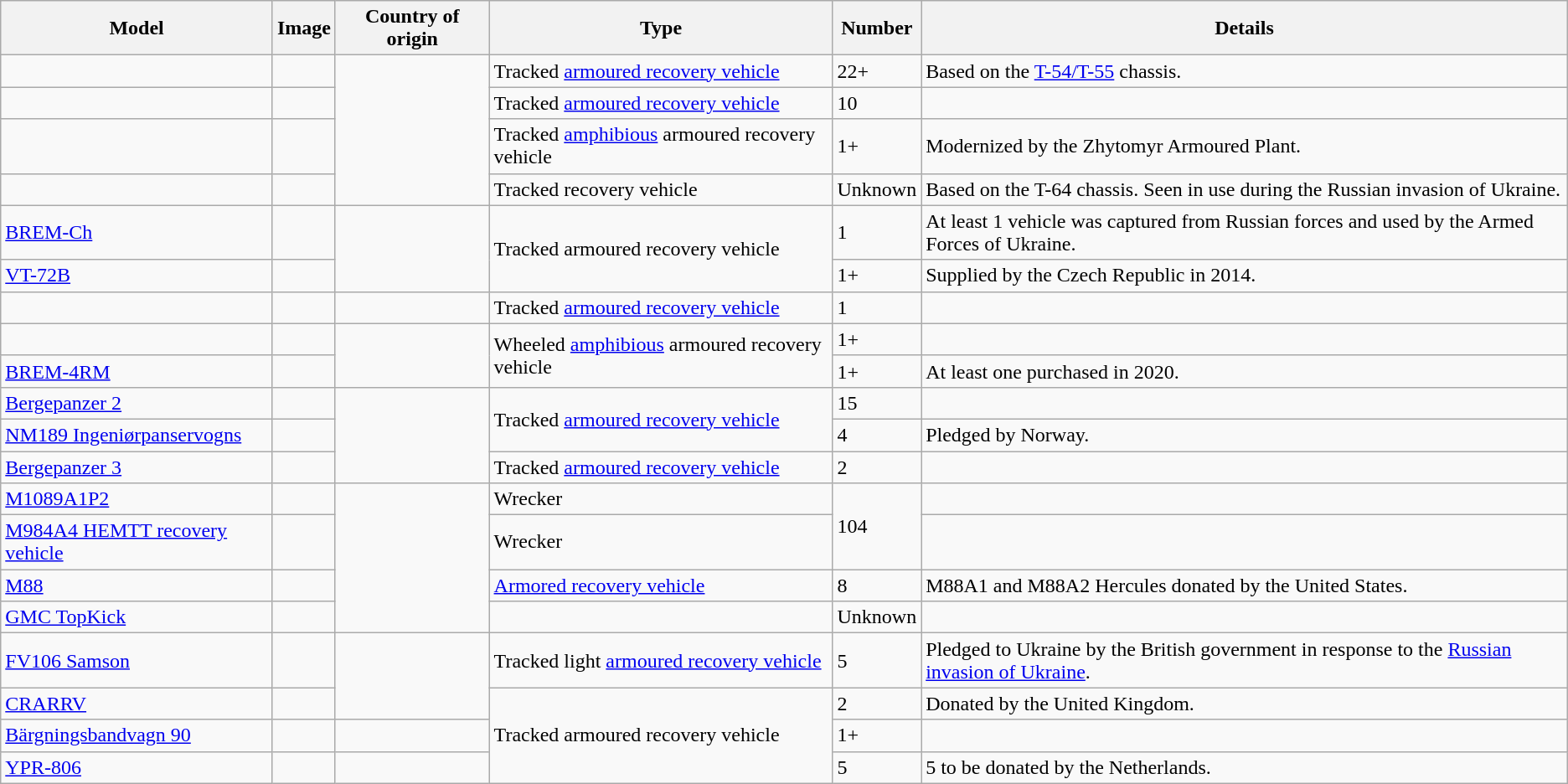<table class="wikitable sortable">
<tr>
<th>Model</th>
<th>Image</th>
<th style="width:115px;">Country of origin</th>
<th>Type</th>
<th>Number</th>
<th>Details</th>
</tr>
<tr>
<td></td>
<td></td>
<td rowspan="4"><br> </td>
<td>Tracked <a href='#'>armoured recovery vehicle</a></td>
<td>22+</td>
<td>Based on the <a href='#'>T-54/T-55</a> chassis.</td>
</tr>
<tr>
<td></td>
<td></td>
<td>Tracked <a href='#'>armoured recovery vehicle</a></td>
<td>10</td>
<td></td>
</tr>
<tr>
<td></td>
<td></td>
<td>Tracked <a href='#'>amphibious</a> armoured recovery vehicle</td>
<td>1+</td>
<td>Modernized by the Zhytomyr Armoured Plant.</td>
</tr>
<tr>
<td></td>
<td></td>
<td>Tracked recovery vehicle</td>
<td>Unknown</td>
<td>Based on the T-64 chassis. Seen in use during the Russian invasion of Ukraine.</td>
</tr>
<tr>
<td><a href='#'>BREM-Ch</a></td>
<td></td>
<td rowspan="2"></td>
<td rowspan="2">Tracked armoured recovery vehicle</td>
<td>1</td>
<td>At least 1 vehicle was captured from Russian forces and used by the Armed Forces of Ukraine.</td>
</tr>
<tr>
<td><a href='#'>VT-72B</a></td>
<td></td>
<td>1+</td>
<td>Supplied by the Czech Republic in 2014.</td>
</tr>
<tr>
<td></td>
<td></td>
<td></td>
<td>Tracked <a href='#'>armoured recovery vehicle</a></td>
<td>1</td>
<td></td>
</tr>
<tr>
<td></td>
<td></td>
<td rowspan="2"></td>
<td rowspan="2">Wheeled <a href='#'>amphibious</a> armoured recovery vehicle</td>
<td>1+</td>
<td></td>
</tr>
<tr>
<td><a href='#'>BREM-4RM</a></td>
<td></td>
<td>1+</td>
<td>At least one purchased in 2020.</td>
</tr>
<tr>
<td><a href='#'>Bergepanzer 2</a></td>
<td></td>
<td rowspan="3"></td>
<td rowspan="2">Tracked <a href='#'>armoured recovery vehicle</a></td>
<td>15</td>
<td></td>
</tr>
<tr>
<td><a href='#'>NM189 Ingeniørpanservogns</a></td>
<td></td>
<td>4</td>
<td>Pledged by Norway.</td>
</tr>
<tr>
<td><a href='#'>Bergepanzer 3</a></td>
<td></td>
<td>Tracked <a href='#'>armoured recovery vehicle</a></td>
<td>2</td>
<td></td>
</tr>
<tr>
<td><a href='#'>M1089A1P2</a></td>
<td></td>
<td rowspan="4"></td>
<td>Wrecker</td>
<td rowspan="2">104</td>
<td></td>
</tr>
<tr>
<td><a href='#'>M984A4 HEMTT recovery vehicle</a></td>
<td></td>
<td>Wrecker</td>
<td></td>
</tr>
<tr>
<td><a href='#'>M88</a></td>
<td></td>
<td><a href='#'>Armored recovery vehicle</a></td>
<td>8</td>
<td>M88A1 and M88A2 Hercules donated by the United States.</td>
</tr>
<tr>
<td><a href='#'>GMC TopKick</a></td>
<td></td>
<td></td>
<td>Unknown</td>
<td></td>
</tr>
<tr>
<td><a href='#'>FV106 Samson</a></td>
<td></td>
<td rowspan="2"></td>
<td>Tracked light <a href='#'>armoured recovery vehicle</a></td>
<td>5</td>
<td>Pledged to Ukraine by the British government in response to the <a href='#'>Russian invasion of Ukraine</a>.</td>
</tr>
<tr>
<td><a href='#'>CRARRV</a></td>
<td></td>
<td rowspan="3">Tracked armoured recovery vehicle</td>
<td>2</td>
<td>Donated by the United Kingdom.</td>
</tr>
<tr>
<td><a href='#'>Bärgningsbandvagn 90</a></td>
<td></td>
<td></td>
<td>1+</td>
<td></td>
</tr>
<tr>
<td><a href='#'>YPR-806</a></td>
<td></td>
<td></td>
<td>5</td>
<td>5 to be donated by the Netherlands.</td>
</tr>
</table>
